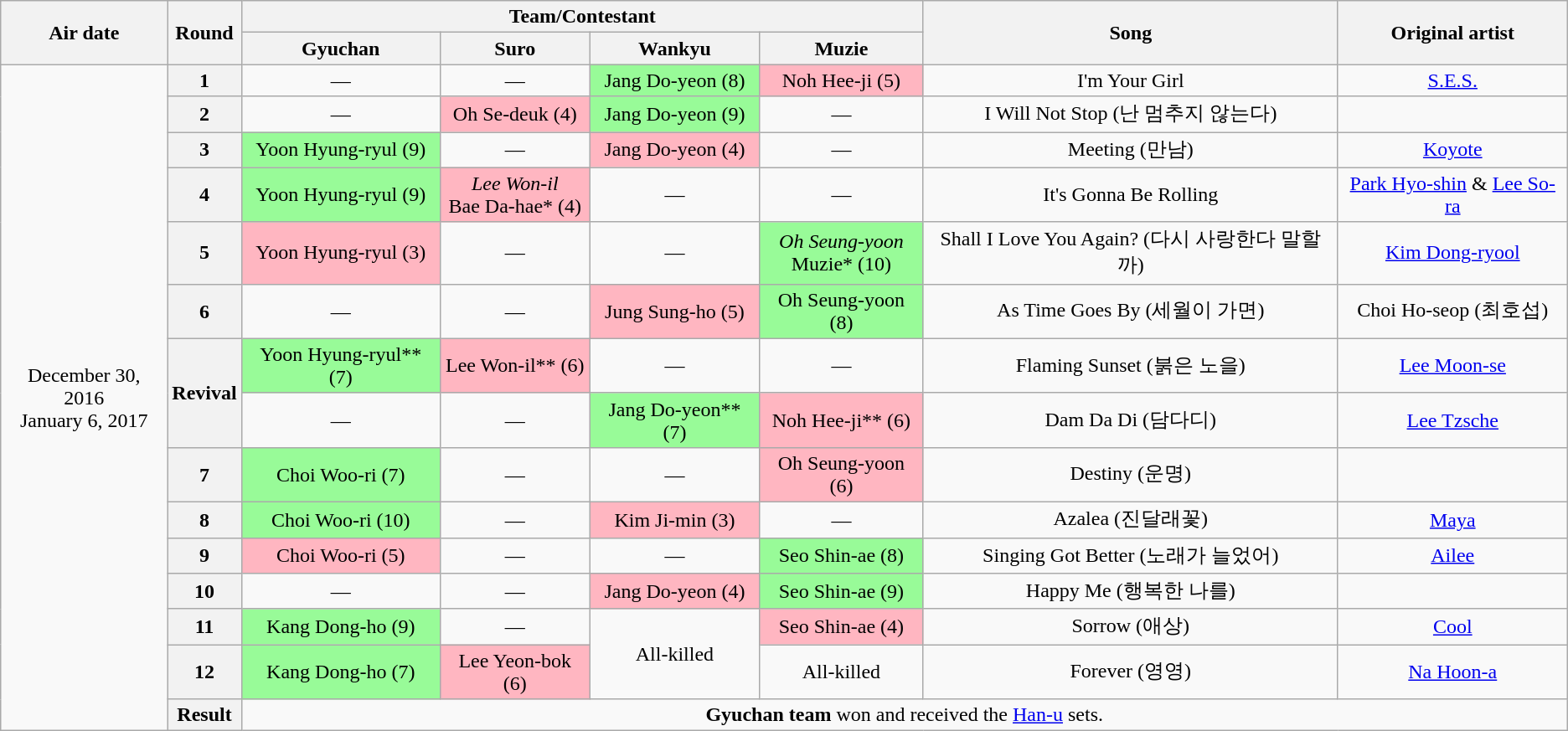<table class="wikitable" style="text-align:center;">
<tr>
<th rowspan=2>Air date</th>
<th rowspan=2>Round</th>
<th colspan=4>Team/Contestant</th>
<th rowspan=2>Song</th>
<th rowspan=2>Original artist</th>
</tr>
<tr>
<th>Gyuchan</th>
<th>Suro</th>
<th>Wankyu</th>
<th>Muzie</th>
</tr>
<tr>
<td rowspan=15>December 30, 2016<br>January 6, 2017</td>
<th>1</th>
<td>—</td>
<td>—</td>
<td bgcolor=palegreen>Jang Do-yeon (8)</td>
<td bgcolor=lightpink>Noh Hee-ji (5)</td>
<td>I'm Your Girl</td>
<td><a href='#'>S.E.S.</a></td>
</tr>
<tr>
<th>2</th>
<td>—</td>
<td bgcolor=lightpink>Oh Se-deuk (4)</td>
<td bgcolor=palegreen>Jang Do-yeon (9)</td>
<td>—</td>
<td>I Will Not Stop (난 멈추지 않는다)</td>
<td></td>
</tr>
<tr>
<th>3</th>
<td bgcolor=palegreen>Yoon Hyung-ryul (9)</td>
<td>—</td>
<td bgcolor=lightpink>Jang Do-yeon (4)</td>
<td>—</td>
<td>Meeting (만남)</td>
<td><a href='#'>Koyote</a></td>
</tr>
<tr>
<th>4</th>
<td bgcolor=palegreen>Yoon Hyung-ryul (9)</td>
<td bgcolor=lightpink><em>Lee Won-il</em><br>Bae Da-hae* (4)</td>
<td>—</td>
<td>—</td>
<td>It's Gonna Be Rolling</td>
<td><a href='#'>Park Hyo-shin</a> & <a href='#'>Lee So-ra</a></td>
</tr>
<tr>
<th>5</th>
<td bgcolor=lightpink>Yoon Hyung-ryul (3)</td>
<td>—</td>
<td>—</td>
<td bgcolor=palegreen><em>Oh Seung-yoon</em><br>Muzie* (10)</td>
<td>Shall I Love You Again? (다시 사랑한다 말할까)</td>
<td><a href='#'>Kim Dong-ryool</a></td>
</tr>
<tr>
<th>6</th>
<td>—</td>
<td>—</td>
<td bgcolor=lightpink>Jung Sung-ho (5)</td>
<td bgcolor=palegreen>Oh Seung-yoon (8)</td>
<td>As Time Goes By (세월이 가면)</td>
<td>Choi Ho-seop (최호섭)</td>
</tr>
<tr>
<th rowspan=2>Revival</th>
<td bgcolor=palegreen>Yoon Hyung-ryul** (7)</td>
<td bgcolor=lightpink>Lee Won-il** (6)</td>
<td>—</td>
<td>—</td>
<td>Flaming Sunset (붉은 노을)</td>
<td><a href='#'>Lee Moon-se</a></td>
</tr>
<tr>
<td>—</td>
<td>—</td>
<td bgcolor=palegreen>Jang Do-yeon** (7)</td>
<td bgcolor=lightpink>Noh Hee-ji** (6)</td>
<td>Dam Da Di (담다디)</td>
<td><a href='#'>Lee Tzsche</a></td>
</tr>
<tr>
<th>7</th>
<td bgcolor=palegreen>Choi Woo-ri (7)</td>
<td>—</td>
<td>—</td>
<td bgcolor=lightpink>Oh Seung-yoon (6)</td>
<td>Destiny (운명)</td>
<td></td>
</tr>
<tr>
<th>8</th>
<td bgcolor=palegreen>Choi Woo-ri (10)</td>
<td>—</td>
<td bgcolor=lightpink>Kim Ji-min (3)</td>
<td>—</td>
<td>Azalea (진달래꽃)</td>
<td><a href='#'>Maya</a></td>
</tr>
<tr>
<th>9</th>
<td bgcolor=lightpink>Choi Woo-ri (5)</td>
<td>—</td>
<td>—</td>
<td bgcolor=palegreen>Seo Shin-ae (8)</td>
<td>Singing Got Better (노래가 늘었어)</td>
<td><a href='#'>Ailee</a></td>
</tr>
<tr>
<th>10</th>
<td>—</td>
<td>—</td>
<td bgcolor=lightpink>Jang Do-yeon (4)</td>
<td bgcolor=palegreen>Seo Shin-ae (9)</td>
<td>Happy Me (행복한 나를)</td>
<td></td>
</tr>
<tr>
<th>11</th>
<td bgcolor=palegreen>Kang Dong-ho (9)</td>
<td>—</td>
<td rowspan=2>All-killed</td>
<td bgcolor=lightpink>Seo Shin-ae (4)</td>
<td>Sorrow (애상)</td>
<td><a href='#'>Cool</a></td>
</tr>
<tr>
<th>12</th>
<td bgcolor=palegreen>Kang Dong-ho (7)</td>
<td bgcolor=lightpink>Lee Yeon-bok (6)</td>
<td>All-killed</td>
<td>Forever (영영)</td>
<td><a href='#'>Na Hoon-a</a></td>
</tr>
<tr>
<th>Result</th>
<td colspan=6><strong>Gyuchan team</strong> won and received the <a href='#'>Han-u</a> sets.</td>
</tr>
</table>
